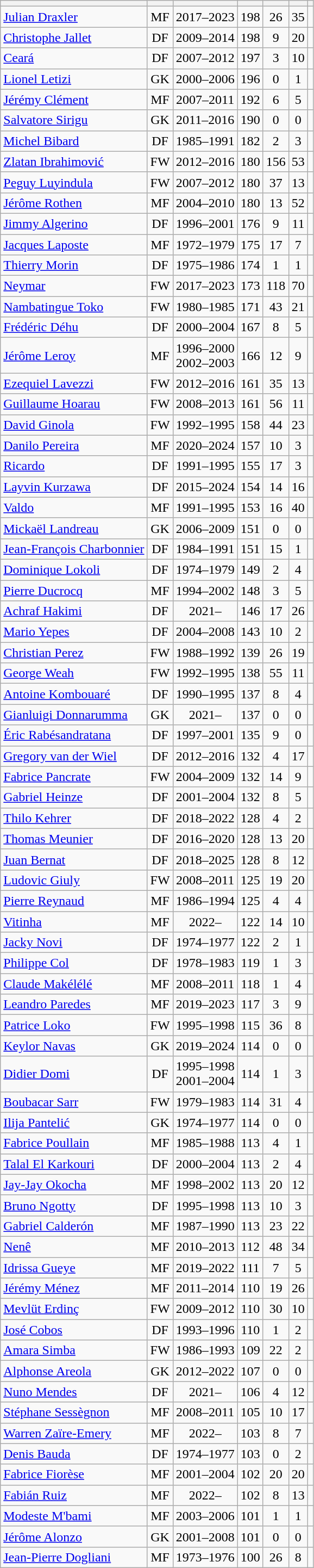<table class="wikitable plainrowheaders sortable" style="text-align:center">
<tr>
<th></th>
<th></th>
<th></th>
<th></th>
<th></th>
<th></th>
<th></th>
</tr>
<tr>
<td align="left"> <a href='#'>Julian Draxler</a></td>
<td>MF</td>
<td>2017–2023</td>
<td>198</td>
<td>26</td>
<td>35</td>
<td></td>
</tr>
<tr>
<td align="left"> <a href='#'>Christophe Jallet</a></td>
<td>DF</td>
<td>2009–2014</td>
<td>198</td>
<td>9</td>
<td>20</td>
<td></td>
</tr>
<tr>
<td align="left"> <a href='#'>Ceará</a></td>
<td>DF</td>
<td>2007–2012</td>
<td>197</td>
<td>3</td>
<td>10</td>
<td></td>
</tr>
<tr>
<td align="left"> <a href='#'>Lionel Letizi</a></td>
<td>GK</td>
<td>2000–2006</td>
<td>196</td>
<td>0</td>
<td>1</td>
<td></td>
</tr>
<tr>
<td align="left"> <a href='#'>Jérémy Clément</a></td>
<td>MF</td>
<td>2007–2011</td>
<td>192</td>
<td>6</td>
<td>5</td>
<td></td>
</tr>
<tr>
<td align="left"> <a href='#'>Salvatore Sirigu</a></td>
<td>GK</td>
<td>2011–2016</td>
<td>190</td>
<td>0</td>
<td>0</td>
<td></td>
</tr>
<tr>
<td align="left"> <a href='#'>Michel Bibard</a></td>
<td>DF</td>
<td>1985–1991</td>
<td>182</td>
<td>2</td>
<td>3</td>
<td></td>
</tr>
<tr>
<td align="left"> <a href='#'>Zlatan Ibrahimović</a></td>
<td>FW</td>
<td>2012–2016</td>
<td>180</td>
<td>156</td>
<td>53</td>
<td></td>
</tr>
<tr>
<td align="left"> <a href='#'>Peguy Luyindula</a></td>
<td>FW</td>
<td>2007–2012</td>
<td>180</td>
<td>37</td>
<td>13</td>
<td></td>
</tr>
<tr>
<td align="left"> <a href='#'>Jérôme Rothen</a></td>
<td>MF</td>
<td>2004–2010</td>
<td>180</td>
<td>13</td>
<td>52</td>
<td></td>
</tr>
<tr>
<td align="left"> <a href='#'>Jimmy Algerino</a></td>
<td>DF</td>
<td>1996–2001</td>
<td>176</td>
<td>9</td>
<td>11</td>
<td></td>
</tr>
<tr>
<td align="left"> <a href='#'>Jacques Laposte</a></td>
<td>MF</td>
<td>1972–1979</td>
<td>175</td>
<td>17</td>
<td>7</td>
<td></td>
</tr>
<tr>
<td align="left"> <a href='#'>Thierry Morin</a></td>
<td>DF</td>
<td>1975–1986</td>
<td>174</td>
<td>1</td>
<td>1</td>
<td></td>
</tr>
<tr>
<td align="left"> <a href='#'>Neymar</a></td>
<td>FW</td>
<td>2017–2023</td>
<td>173</td>
<td>118</td>
<td>70</td>
<td></td>
</tr>
<tr>
<td align="left"> <a href='#'>Nambatingue Toko</a></td>
<td>FW</td>
<td>1980–1985</td>
<td>171</td>
<td>43</td>
<td>21</td>
<td></td>
</tr>
<tr>
<td align="left"> <a href='#'>Frédéric Déhu</a></td>
<td>DF</td>
<td>2000–2004</td>
<td>167</td>
<td>8</td>
<td>5</td>
<td></td>
</tr>
<tr>
<td align="left"> <a href='#'>Jérôme Leroy</a></td>
<td>MF</td>
<td>1996–2000<br>2002–2003</td>
<td>166</td>
<td>12</td>
<td>9</td>
<td></td>
</tr>
<tr>
<td align="left"> <a href='#'>Ezequiel Lavezzi</a></td>
<td>FW</td>
<td>2012–2016</td>
<td>161</td>
<td>35</td>
<td>13</td>
<td></td>
</tr>
<tr>
<td align="left"> <a href='#'>Guillaume Hoarau</a></td>
<td>FW</td>
<td>2008–2013</td>
<td>161</td>
<td>56</td>
<td>11</td>
<td></td>
</tr>
<tr>
<td align="left"> <a href='#'>David Ginola</a></td>
<td>FW</td>
<td>1992–1995</td>
<td>158</td>
<td>44</td>
<td>23</td>
<td></td>
</tr>
<tr>
<td align="left"> <a href='#'>Danilo Pereira</a></td>
<td>MF</td>
<td>2020–2024</td>
<td>157</td>
<td>10</td>
<td>3</td>
<td></td>
</tr>
<tr>
<td align="left"> <a href='#'>Ricardo</a></td>
<td>DF</td>
<td>1991–1995</td>
<td>155</td>
<td>17</td>
<td>3</td>
<td></td>
</tr>
<tr>
<td align="left"> <a href='#'>Layvin Kurzawa</a></td>
<td>DF</td>
<td>2015–2024</td>
<td>154</td>
<td>14</td>
<td>16</td>
<td></td>
</tr>
<tr>
<td align="left"> <a href='#'>Valdo</a></td>
<td>MF</td>
<td>1991–1995</td>
<td>153</td>
<td>16</td>
<td>40</td>
<td></td>
</tr>
<tr>
<td align="left"> <a href='#'>Mickaël Landreau</a></td>
<td>GK</td>
<td>2006–2009</td>
<td>151</td>
<td>0</td>
<td>0</td>
<td></td>
</tr>
<tr>
<td align="left"> <a href='#'>Jean-François Charbonnier</a></td>
<td>DF</td>
<td>1984–1991</td>
<td>151</td>
<td>15</td>
<td>1</td>
<td></td>
</tr>
<tr>
<td align="left"> <a href='#'>Dominique Lokoli</a></td>
<td>DF</td>
<td>1974–1979</td>
<td>149</td>
<td>2</td>
<td>4</td>
<td></td>
</tr>
<tr>
<td align="left"> <a href='#'>Pierre Ducrocq</a></td>
<td>MF</td>
<td>1994–2002</td>
<td>148</td>
<td>3</td>
<td>5</td>
<td></td>
</tr>
<tr>
<td align="left"> <a href='#'>Achraf Hakimi</a></td>
<td>DF</td>
<td>2021–</td>
<td>146</td>
<td>17</td>
<td>26</td>
<td></td>
</tr>
<tr>
<td align="left"> <a href='#'>Mario Yepes</a></td>
<td>DF</td>
<td>2004–2008</td>
<td>143</td>
<td>10</td>
<td>2</td>
<td></td>
</tr>
<tr>
<td align="left"> <a href='#'>Christian Perez</a></td>
<td>FW</td>
<td>1988–1992</td>
<td>139</td>
<td>26</td>
<td>19</td>
<td></td>
</tr>
<tr>
<td align="left"> <a href='#'>George Weah</a></td>
<td>FW</td>
<td>1992–1995</td>
<td>138</td>
<td>55</td>
<td>11</td>
<td></td>
</tr>
<tr>
<td align="left"> <a href='#'>Antoine Kombouaré</a></td>
<td>DF</td>
<td>1990–1995</td>
<td>137</td>
<td>8</td>
<td>4</td>
<td></td>
</tr>
<tr>
<td align="left"> <a href='#'>Gianluigi Donnarumma</a></td>
<td>GK</td>
<td>2021–</td>
<td>137</td>
<td>0</td>
<td>0</td>
<td></td>
</tr>
<tr>
<td align="left"> <a href='#'>Éric Rabésandratana</a></td>
<td>DF</td>
<td>1997–2001</td>
<td>135</td>
<td>9</td>
<td>0</td>
<td></td>
</tr>
<tr>
<td align="left"> <a href='#'>Gregory van der Wiel</a></td>
<td>DF</td>
<td>2012–2016</td>
<td>132</td>
<td>4</td>
<td>17</td>
<td></td>
</tr>
<tr>
<td align="left"> <a href='#'>Fabrice Pancrate</a></td>
<td>FW</td>
<td>2004–2009</td>
<td>132</td>
<td>14</td>
<td>9</td>
<td></td>
</tr>
<tr>
<td align="left"> <a href='#'>Gabriel Heinze</a></td>
<td>DF</td>
<td>2001–2004</td>
<td>132</td>
<td>8</td>
<td>5</td>
<td></td>
</tr>
<tr>
<td align="left"> <a href='#'>Thilo Kehrer</a></td>
<td>DF</td>
<td>2018–2022</td>
<td>128</td>
<td>4</td>
<td>2</td>
<td></td>
</tr>
<tr>
<td align="left"> <a href='#'>Thomas Meunier</a></td>
<td>DF</td>
<td>2016–2020</td>
<td>128</td>
<td>13</td>
<td>20</td>
<td></td>
</tr>
<tr>
<td align="left"> <a href='#'>Juan Bernat</a></td>
<td>DF</td>
<td>2018–2025</td>
<td>128</td>
<td>8</td>
<td>12</td>
<td></td>
</tr>
<tr>
<td align="left"> <a href='#'>Ludovic Giuly</a></td>
<td>FW</td>
<td>2008–2011</td>
<td>125</td>
<td>19</td>
<td>20</td>
<td></td>
</tr>
<tr>
<td align="left"> <a href='#'>Pierre Reynaud</a></td>
<td>MF</td>
<td>1986–1994</td>
<td>125</td>
<td>4</td>
<td>4</td>
<td></td>
</tr>
<tr>
<td align="left"> <a href='#'>Vitinha</a></td>
<td>MF</td>
<td>2022–</td>
<td>122</td>
<td>14</td>
<td>10</td>
<td></td>
</tr>
<tr>
<td align="left"> <a href='#'>Jacky Novi</a></td>
<td>DF</td>
<td>1974–1977</td>
<td>122</td>
<td>2</td>
<td>1</td>
<td></td>
</tr>
<tr>
<td align="left"> <a href='#'>Philippe Col</a></td>
<td>DF</td>
<td>1978–1983</td>
<td>119</td>
<td>1</td>
<td>3</td>
<td></td>
</tr>
<tr>
<td align="left"> <a href='#'>Claude Makélélé</a></td>
<td>MF</td>
<td>2008–2011</td>
<td>118</td>
<td>1</td>
<td>4</td>
<td></td>
</tr>
<tr>
<td align="left"> <a href='#'>Leandro Paredes</a></td>
<td>MF</td>
<td>2019–2023</td>
<td>117</td>
<td>3</td>
<td>9</td>
<td></td>
</tr>
<tr>
<td align="left"> <a href='#'>Patrice Loko</a></td>
<td>FW</td>
<td>1995–1998</td>
<td>115</td>
<td>36</td>
<td>8</td>
<td></td>
</tr>
<tr>
<td align="left"> <a href='#'>Keylor Navas</a></td>
<td>GK</td>
<td>2019–2024</td>
<td>114</td>
<td>0</td>
<td>0</td>
<td></td>
</tr>
<tr>
<td align="left"> <a href='#'>Didier Domi</a></td>
<td>DF</td>
<td>1995–1998<br>2001–2004</td>
<td>114</td>
<td>1</td>
<td>3</td>
<td></td>
</tr>
<tr>
<td align="left"> <a href='#'>Boubacar Sarr</a></td>
<td>FW</td>
<td>1979–1983</td>
<td>114</td>
<td>31</td>
<td>4</td>
<td></td>
</tr>
<tr>
<td align="left"> <a href='#'>Ilija Pantelić</a></td>
<td>GK</td>
<td>1974–1977</td>
<td>114</td>
<td>0</td>
<td>0</td>
<td></td>
</tr>
<tr>
<td align="left"> <a href='#'>Fabrice Poullain</a></td>
<td>MF</td>
<td>1985–1988</td>
<td>113</td>
<td>4</td>
<td>1</td>
<td></td>
</tr>
<tr>
<td align="left"> <a href='#'>Talal El Karkouri</a></td>
<td>DF</td>
<td>2000–2004</td>
<td>113</td>
<td>2</td>
<td>4</td>
<td></td>
</tr>
<tr>
<td align="left"> <a href='#'>Jay-Jay Okocha</a></td>
<td>MF</td>
<td>1998–2002</td>
<td>113</td>
<td>20</td>
<td>12</td>
<td></td>
</tr>
<tr>
<td align="left"> <a href='#'>Bruno Ngotty</a></td>
<td>DF</td>
<td>1995–1998</td>
<td>113</td>
<td>10</td>
<td>3</td>
<td></td>
</tr>
<tr>
<td align="left"> <a href='#'>Gabriel Calderón</a></td>
<td>MF</td>
<td>1987–1990</td>
<td>113</td>
<td>23</td>
<td>22</td>
<td></td>
</tr>
<tr>
<td align="left"> <a href='#'>Nenê</a></td>
<td>MF</td>
<td>2010–2013</td>
<td>112</td>
<td>48</td>
<td>34</td>
<td></td>
</tr>
<tr>
<td align="left"> <a href='#'>Idrissa Gueye</a></td>
<td>MF</td>
<td>2019–2022</td>
<td>111</td>
<td>7</td>
<td>5</td>
<td></td>
</tr>
<tr>
<td align="left"> <a href='#'>Jérémy Ménez</a></td>
<td>MF</td>
<td>2011–2014</td>
<td>110</td>
<td>19</td>
<td>26</td>
<td></td>
</tr>
<tr>
<td align="left"> <a href='#'>Mevlüt Erdinç</a></td>
<td>FW</td>
<td>2009–2012</td>
<td>110</td>
<td>30</td>
<td>10</td>
<td></td>
</tr>
<tr>
<td align="left"> <a href='#'>José Cobos</a></td>
<td>DF</td>
<td>1993–1996</td>
<td>110</td>
<td>1</td>
<td>2</td>
<td></td>
</tr>
<tr>
<td align="left"> <a href='#'>Amara Simba</a></td>
<td>FW</td>
<td>1986–1993</td>
<td>109</td>
<td>22</td>
<td>2</td>
<td></td>
</tr>
<tr>
<td align="left"> <a href='#'>Alphonse Areola</a></td>
<td>GK</td>
<td>2012–2022</td>
<td>107</td>
<td>0</td>
<td>0</td>
<td></td>
</tr>
<tr>
<td align="left"> <a href='#'>Nuno Mendes</a></td>
<td>DF</td>
<td>2021–</td>
<td>106</td>
<td>4</td>
<td>12</td>
<td></td>
</tr>
<tr>
<td align="left"> <a href='#'>Stéphane Sessègnon</a></td>
<td>MF</td>
<td>2008–2011</td>
<td>105</td>
<td>10</td>
<td>17</td>
<td></td>
</tr>
<tr>
<td align="left"> <a href='#'>Warren Zaïre-Emery</a></td>
<td>MF</td>
<td>2022–</td>
<td>103</td>
<td>8</td>
<td>7</td>
<td></td>
</tr>
<tr>
<td align="left"> <a href='#'>Denis Bauda</a></td>
<td>DF</td>
<td>1974–1977</td>
<td>103</td>
<td>0</td>
<td>2</td>
<td></td>
</tr>
<tr>
<td align="left"> <a href='#'>Fabrice Fiorèse</a></td>
<td>MF</td>
<td>2001–2004</td>
<td>102</td>
<td>20</td>
<td>20</td>
<td></td>
</tr>
<tr>
<td align="left"> <a href='#'>Fabián Ruiz</a></td>
<td>MF</td>
<td>2022–</td>
<td>102</td>
<td>8</td>
<td>13</td>
<td></td>
</tr>
<tr>
<td align="left"> <a href='#'>Modeste M'bami</a></td>
<td>MF</td>
<td>2003–2006</td>
<td>101</td>
<td>1</td>
<td>1</td>
<td></td>
</tr>
<tr>
<td align="left"> <a href='#'>Jérôme Alonzo</a></td>
<td>GK</td>
<td>2001–2008</td>
<td>101</td>
<td>0</td>
<td>0</td>
<td></td>
</tr>
<tr>
<td align="left"> <a href='#'>Jean-Pierre Dogliani</a></td>
<td>MF</td>
<td>1973–1976</td>
<td>100</td>
<td>26</td>
<td>8</td>
<td></td>
</tr>
</table>
